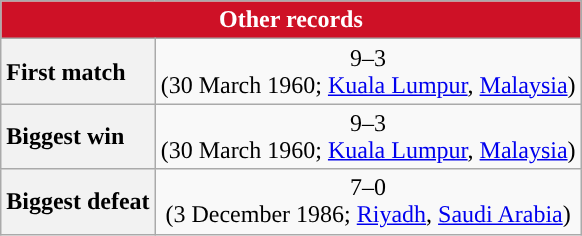<table class="wikitable" style="text-align: center;font-size:100%;">
<tr>
<th colspan=6 style="background: #CE1126; color: #FFFFFF;">Other records</th>
</tr>
<tr>
<th style="text-align: left;">First match</th>
<td style="text-align: center;"> 9–3 <br> (30 March 1960; <a href='#'>Kuala Lumpur</a>, <a href='#'>Malaysia</a>)</td>
</tr>
<tr>
<th style="text-align: left;">Biggest win</th>
<td style="text-align: center;"> 9–3 <br> (30 March 1960; <a href='#'>Kuala Lumpur</a>, <a href='#'>Malaysia</a>)</td>
</tr>
<tr>
<th style="text-align: left;">Biggest defeat</th>
<td style="text-align: center;"> 7–0 <br> (3 December 1986; <a href='#'>Riyadh</a>, <a href='#'>Saudi Arabia</a>)</td>
</tr>
</table>
